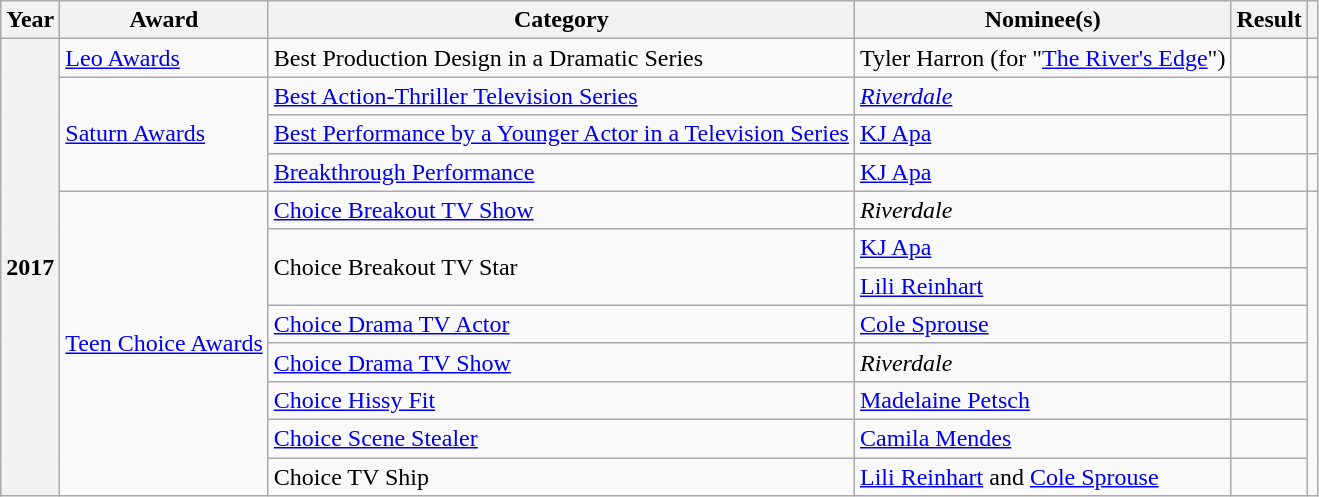<table class="wikitable sortable plainrowheaders">
<tr>
<th scope="col">Year</th>
<th scope="col">Award</th>
<th scope="col">Category</th>
<th scope="col">Nominee(s)</th>
<th scope="col">Result</th>
<th scope="col" class="unsortable"></th>
</tr>
<tr>
<th scope="row" rowspan="12">2017</th>
<td><a href='#'>Leo Awards</a></td>
<td>Best Production Design in a Dramatic Series</td>
<td data-sort-value="Harron, Tyler">Tyler Harron (for "<a href='#'>The River's Edge</a>")</td>
<td></td>
<td></td>
</tr>
<tr>
<td rowspan="3"><a href='#'>Saturn Awards</a></td>
<td><a href='#'>Best Action-Thriller Television Series</a></td>
<td><em><a href='#'>Riverdale</a></em></td>
<td></td>
<td rowspan="2"></td>
</tr>
<tr>
<td><a href='#'>Best Performance by a Younger Actor in a Television Series</a></td>
<td data-sort-value="Apa, KJ"><a href='#'>KJ Apa</a></td>
<td></td>
</tr>
<tr>
<td><a href='#'>Breakthrough Performance</a></td>
<td data-sort-value="Apa, KJ"><a href='#'>KJ Apa</a></td>
<td></td>
<td></td>
</tr>
<tr>
<td rowspan="8"><a href='#'>Teen Choice Awards</a></td>
<td><a href='#'>Choice Breakout TV Show</a></td>
<td><em>Riverdale</em></td>
<td></td>
<td rowspan="8"></td>
</tr>
<tr>
<td rowspan="2">Choice Breakout TV Star</td>
<td data-sort-value="Apa, KJ"><a href='#'>KJ Apa</a></td>
<td></td>
</tr>
<tr>
<td data-sort-value="Reinhart, Lili"><a href='#'>Lili Reinhart</a></td>
<td></td>
</tr>
<tr>
<td><a href='#'>Choice Drama TV Actor</a></td>
<td data-sort-value="Sprouse, Cole"><a href='#'>Cole Sprouse</a></td>
<td></td>
</tr>
<tr>
<td><a href='#'>Choice Drama TV Show</a></td>
<td><em>Riverdale</em></td>
<td></td>
</tr>
<tr>
<td><a href='#'>Choice Hissy Fit</a></td>
<td data-sort-value="Petsch, Madelaine"><a href='#'>Madelaine Petsch</a></td>
<td></td>
</tr>
<tr>
<td><a href='#'>Choice Scene Stealer</a></td>
<td data-sort-value="Mendes, Camila"><a href='#'>Camila Mendes</a></td>
<td></td>
</tr>
<tr>
<td>Choice TV Ship</td>
<td data-sort-value="Reinhart, Lili and Cole Sprouse"><a href='#'>Lili Reinhart</a> and <a href='#'>Cole Sprouse</a></td>
<td></td>
</tr>
</table>
